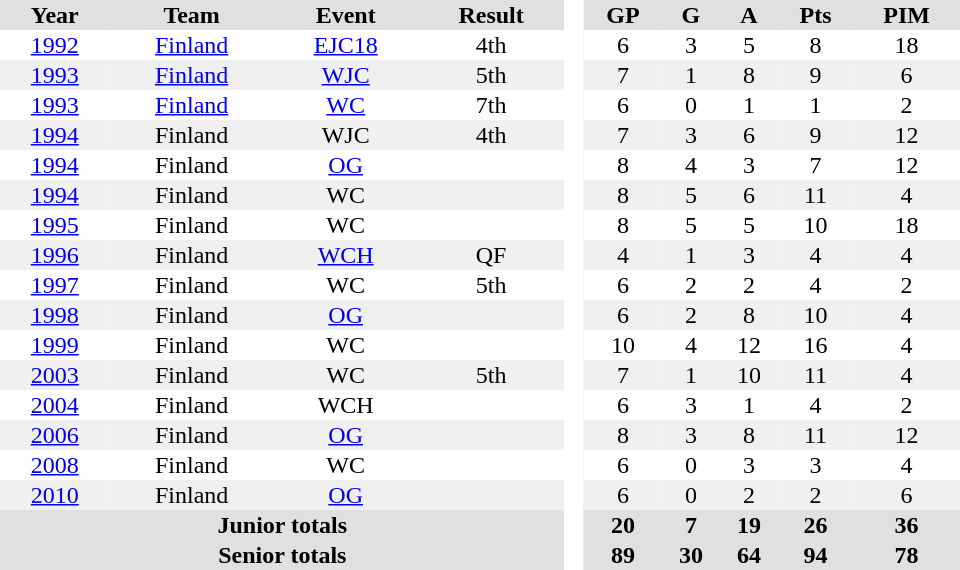<table border="0" cellpadding="1" cellspacing="0" style="text-align:center; width:40em;">
<tr bgcolor="#e0e0e0">
<th>Year</th>
<th>Team</th>
<th>Event</th>
<th>Result</th>
<th rowspan="99" bgcolor="#ffffff"> </th>
<th>GP</th>
<th>G</th>
<th>A</th>
<th>Pts</th>
<th>PIM</th>
</tr>
<tr>
<td><a href='#'>1992</a></td>
<td><a href='#'>Finland</a></td>
<td><a href='#'>EJC18</a></td>
<td>4th</td>
<td>6</td>
<td>3</td>
<td>5</td>
<td>8</td>
<td>18</td>
</tr>
<tr bgcolor="#f0f0f0">
<td><a href='#'>1993</a></td>
<td><a href='#'>Finland</a></td>
<td><a href='#'>WJC</a></td>
<td>5th</td>
<td>7</td>
<td>1</td>
<td>8</td>
<td>9</td>
<td>6</td>
</tr>
<tr>
<td><a href='#'>1993</a></td>
<td><a href='#'>Finland</a></td>
<td><a href='#'>WC</a></td>
<td>7th</td>
<td>6</td>
<td>0</td>
<td>1</td>
<td>1</td>
<td>2</td>
</tr>
<tr bgcolor="#f0f0f0">
<td><a href='#'>1994</a></td>
<td>Finland</td>
<td>WJC</td>
<td>4th</td>
<td>7</td>
<td>3</td>
<td>6</td>
<td>9</td>
<td>12</td>
</tr>
<tr>
<td><a href='#'>1994</a></td>
<td>Finland</td>
<td><a href='#'>OG</a></td>
<td></td>
<td>8</td>
<td>4</td>
<td>3</td>
<td>7</td>
<td>12</td>
</tr>
<tr bgcolor="#f0f0f0">
<td><a href='#'>1994</a></td>
<td>Finland</td>
<td>WC</td>
<td></td>
<td>8</td>
<td>5</td>
<td>6</td>
<td>11</td>
<td>4</td>
</tr>
<tr>
<td><a href='#'>1995</a></td>
<td>Finland</td>
<td>WC</td>
<td></td>
<td>8</td>
<td>5</td>
<td>5</td>
<td>10</td>
<td>18</td>
</tr>
<tr bgcolor="#f0f0f0">
<td><a href='#'>1996</a></td>
<td>Finland</td>
<td><a href='#'>WCH</a></td>
<td>QF</td>
<td>4</td>
<td>1</td>
<td>3</td>
<td>4</td>
<td>4</td>
</tr>
<tr>
<td><a href='#'>1997</a></td>
<td>Finland</td>
<td>WC</td>
<td>5th</td>
<td>6</td>
<td>2</td>
<td>2</td>
<td>4</td>
<td>2</td>
</tr>
<tr bgcolor="#f0f0f0">
<td><a href='#'>1998</a></td>
<td>Finland</td>
<td><a href='#'>OG</a></td>
<td></td>
<td>6</td>
<td>2</td>
<td>8</td>
<td>10</td>
<td>4</td>
</tr>
<tr>
<td><a href='#'>1999</a></td>
<td>Finland</td>
<td>WC</td>
<td></td>
<td>10</td>
<td>4</td>
<td>12</td>
<td>16</td>
<td>4</td>
</tr>
<tr bgcolor="#f0f0f0">
<td><a href='#'>2003</a></td>
<td>Finland</td>
<td>WC</td>
<td>5th</td>
<td>7</td>
<td>1</td>
<td>10</td>
<td>11</td>
<td>4</td>
</tr>
<tr>
<td><a href='#'>2004</a></td>
<td>Finland</td>
<td>WCH</td>
<td></td>
<td>6</td>
<td>3</td>
<td>1</td>
<td>4</td>
<td>2</td>
</tr>
<tr bgcolor="#f0f0f0">
<td><a href='#'>2006</a></td>
<td>Finland</td>
<td><a href='#'>OG</a></td>
<td></td>
<td>8</td>
<td>3</td>
<td>8</td>
<td>11</td>
<td>12</td>
</tr>
<tr>
<td><a href='#'>2008</a></td>
<td>Finland</td>
<td>WC</td>
<td></td>
<td>6</td>
<td>0</td>
<td>3</td>
<td>3</td>
<td>4</td>
</tr>
<tr bgcolor="#f0f0f0">
<td><a href='#'>2010</a></td>
<td>Finland</td>
<td><a href='#'>OG</a></td>
<td></td>
<td>6</td>
<td>0</td>
<td>2</td>
<td>2</td>
<td>6</td>
</tr>
<tr bgcolor="#e0e0e0">
<th colspan="4">Junior totals</th>
<th>20</th>
<th>7</th>
<th>19</th>
<th>26</th>
<th>36</th>
</tr>
<tr bgcolor="#e0e0e0">
<th colspan="4">Senior totals</th>
<th>89</th>
<th>30</th>
<th>64</th>
<th>94</th>
<th>78</th>
</tr>
</table>
